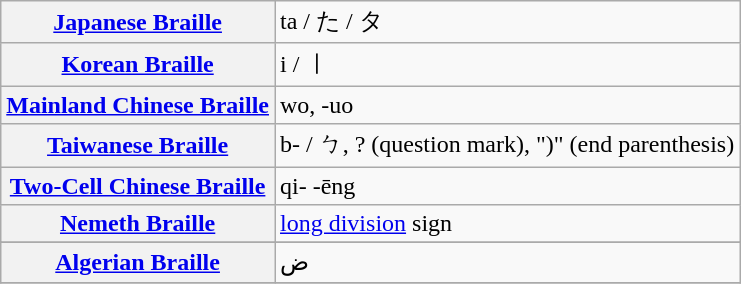<table class="wikitable">
<tr>
<th align=left><a href='#'>Japanese Braille</a></th>
<td>ta / た / タ </td>
</tr>
<tr>
<th align=left><a href='#'>Korean Braille</a></th>
<td>i / ㅣ </td>
</tr>
<tr>
<th align=left><a href='#'>Mainland Chinese Braille</a></th>
<td>wo, -uo </td>
</tr>
<tr>
<th align=left><a href='#'>Taiwanese Braille</a></th>
<td>b- / ㄅ, ? (question mark), ")" (end parenthesis)</td>
</tr>
<tr>
<th align=left><a href='#'>Two-Cell Chinese Braille</a></th>
<td>qi- -ēng</td>
</tr>
<tr>
<th align=left><a href='#'>Nemeth Braille</a></th>
<td><a href='#'>long division</a> sign </td>
</tr>
<tr>
</tr>
<tr>
<th align=left><a href='#'>Algerian Braille</a></th>
<td>ض ‎</td>
</tr>
<tr>
</tr>
</table>
